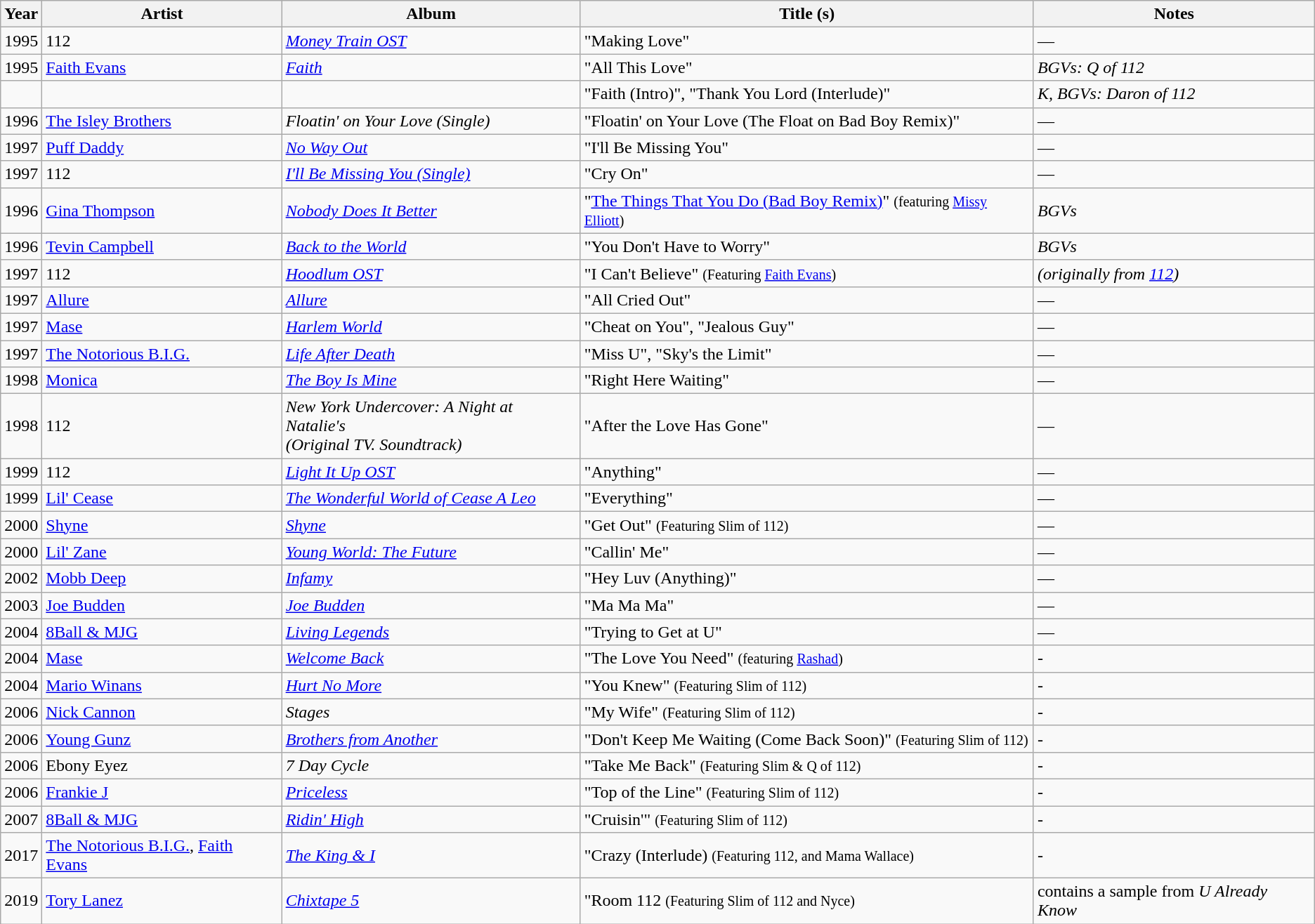<table class="wikitable">
<tr>
<th>Year</th>
<th>Artist</th>
<th>Album</th>
<th>Title (s)</th>
<th>Notes</th>
</tr>
<tr>
<td>1995</td>
<td>112</td>
<td><em><a href='#'>Money Train OST</a></em></td>
<td>"Making Love"</td>
<td>—</td>
</tr>
<tr>
<td>1995</td>
<td><a href='#'>Faith Evans</a></td>
<td><em><a href='#'>Faith</a></em></td>
<td>"All This Love"</td>
<td><em>BGVs: Q of 112</em></td>
</tr>
<tr>
<td></td>
<td></td>
<td></td>
<td>"Faith (Intro)", "Thank You Lord (Interlude)"</td>
<td><em>K, BGVs: Daron of 112</em></td>
</tr>
<tr>
<td>1996</td>
<td><a href='#'>The Isley Brothers</a></td>
<td><em>Floatin' on Your Love (Single)</em></td>
<td>"Floatin' on Your Love (The Float on Bad Boy Remix)"</td>
<td>—</td>
</tr>
<tr>
<td>1997</td>
<td><a href='#'>Puff Daddy</a></td>
<td><em><a href='#'>No Way Out</a></em></td>
<td>"I'll Be Missing You"</td>
<td>—</td>
</tr>
<tr>
<td>1997</td>
<td>112</td>
<td><em><a href='#'>I'll Be Missing You (Single)</a></em></td>
<td>"Cry On"</td>
<td>—</td>
</tr>
<tr>
<td>1996</td>
<td><a href='#'>Gina Thompson</a></td>
<td><em><a href='#'>Nobody Does It Better</a></em></td>
<td>"<a href='#'>The Things That You Do (Bad Boy Remix)</a>" <small>(featuring <a href='#'>Missy Elliott</a>)</small></td>
<td><em>BGVs</em></td>
</tr>
<tr>
<td>1996</td>
<td><a href='#'>Tevin Campbell</a></td>
<td><em><a href='#'>Back to the World</a></em></td>
<td>"You Don't Have to Worry"</td>
<td><em>BGVs</em></td>
</tr>
<tr>
<td>1997</td>
<td>112</td>
<td><em><a href='#'>Hoodlum OST</a></em></td>
<td>"I Can't Believe" <small>(Featuring <a href='#'>Faith Evans</a>)</small></td>
<td><em>(originally from <a href='#'>112</a>)</em></td>
</tr>
<tr>
<td>1997</td>
<td><a href='#'>Allure</a></td>
<td><em><a href='#'>Allure</a></em></td>
<td>"All Cried Out"</td>
<td>—</td>
</tr>
<tr>
<td>1997</td>
<td><a href='#'>Mase</a></td>
<td><em><a href='#'>Harlem World</a></em></td>
<td>"Cheat on You", "Jealous Guy"</td>
<td>—</td>
</tr>
<tr>
<td>1997</td>
<td><a href='#'>The Notorious B.I.G.</a></td>
<td><em><a href='#'>Life After Death</a></em></td>
<td>"Miss U", "Sky's the Limit"</td>
<td>—</td>
</tr>
<tr>
<td>1998</td>
<td><a href='#'>Monica</a></td>
<td><em><a href='#'>The Boy Is Mine</a></em></td>
<td>"Right Here Waiting"</td>
<td>—</td>
</tr>
<tr>
<td>1998</td>
<td>112</td>
<td><em>New York Undercover: A Night at Natalie's<br>(Original TV. Soundtrack)</em></td>
<td>"After the Love Has Gone"</td>
<td>—</td>
</tr>
<tr>
<td>1999</td>
<td>112</td>
<td><em><a href='#'>Light It Up OST</a></em></td>
<td>"Anything"</td>
<td>—</td>
</tr>
<tr>
<td>1999</td>
<td><a href='#'>Lil' Cease</a></td>
<td><em><a href='#'>The Wonderful World of Cease A Leo</a></em></td>
<td>"Everything"</td>
<td>—</td>
</tr>
<tr>
<td>2000</td>
<td><a href='#'>Shyne</a></td>
<td><em><a href='#'>Shyne</a></em></td>
<td>"Get Out" <small>(Featuring Slim of 112)</small></td>
<td>—</td>
</tr>
<tr>
<td>2000</td>
<td><a href='#'>Lil' Zane</a></td>
<td><em><a href='#'>Young World: The Future</a></em></td>
<td>"Callin' Me"</td>
<td>—</td>
</tr>
<tr>
<td>2002</td>
<td><a href='#'>Mobb Deep</a></td>
<td><em><a href='#'>Infamy</a></em></td>
<td>"Hey Luv (Anything)"</td>
<td>—</td>
</tr>
<tr>
<td>2003</td>
<td><a href='#'>Joe Budden</a></td>
<td><em><a href='#'>Joe Budden</a></em></td>
<td>"Ma Ma Ma"</td>
<td>—</td>
</tr>
<tr>
<td>2004</td>
<td><a href='#'>8Ball & MJG</a></td>
<td><em><a href='#'>Living Legends</a></em></td>
<td>"Trying to Get at U"</td>
<td>—</td>
</tr>
<tr>
<td>2004</td>
<td><a href='#'>Mase</a></td>
<td><em><a href='#'>Welcome Back</a></em></td>
<td>"The Love You Need" <small>(featuring <a href='#'>Rashad</a>)</small></td>
<td>-</td>
</tr>
<tr>
<td>2004</td>
<td><a href='#'>Mario Winans</a></td>
<td><em><a href='#'>Hurt No More</a></em></td>
<td>"You Knew" <small>(Featuring Slim of 112)</small></td>
<td>-</td>
</tr>
<tr>
<td>2006</td>
<td><a href='#'>Nick Cannon</a></td>
<td><em>Stages</em></td>
<td>"My Wife" <small>(Featuring Slim of 112)</small></td>
<td>-</td>
</tr>
<tr>
<td>2006</td>
<td><a href='#'>Young Gunz</a></td>
<td><em><a href='#'>Brothers from Another</a></em></td>
<td>"Don't Keep Me Waiting (Come Back Soon)" <small>(Featuring Slim of 112)</small></td>
<td>-</td>
</tr>
<tr>
<td>2006</td>
<td>Ebony Eyez</td>
<td><em>7 Day Cycle</em></td>
<td>"Take Me Back" <small>(Featuring Slim & Q of 112)</small></td>
<td>-</td>
</tr>
<tr>
<td>2006</td>
<td><a href='#'>Frankie J</a></td>
<td><em><a href='#'>Priceless</a></em></td>
<td>"Top of the Line" <small>(Featuring Slim of 112)</small></td>
<td>-</td>
</tr>
<tr>
<td>2007</td>
<td><a href='#'>8Ball & MJG</a></td>
<td><em><a href='#'>Ridin' High</a></em></td>
<td>"Cruisin'" <small>(Featuring Slim of 112)</small></td>
<td>-</td>
</tr>
<tr>
<td>2017</td>
<td><a href='#'>The Notorious B.I.G.</a>, <a href='#'>Faith Evans</a></td>
<td><em><a href='#'>The King & I</a></em></td>
<td>"Crazy (Interlude) <small>(Featuring 112, and Mama Wallace)</small></td>
<td>-</td>
</tr>
<tr>
<td>2019</td>
<td><a href='#'>Tory Lanez</a></td>
<td><em><a href='#'>Chixtape 5</a></em></td>
<td>"Room 112 <small>(Featuring Slim of 112 and Nyce)</small></td>
<td>contains a sample from <em>U Already Know</em></td>
</tr>
</table>
